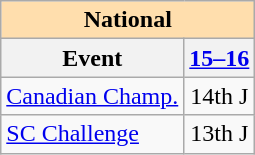<table class="wikitable" style="text-align:center">
<tr>
<th colspan="2" style="background-color: #ffdead; " align="center">National</th>
</tr>
<tr>
<th>Event</th>
<th><a href='#'>15–16</a></th>
</tr>
<tr>
<td align=left><a href='#'>Canadian Champ.</a></td>
<td>14th J</td>
</tr>
<tr>
<td align=left><a href='#'>SC Challenge</a></td>
<td>13th J</td>
</tr>
</table>
